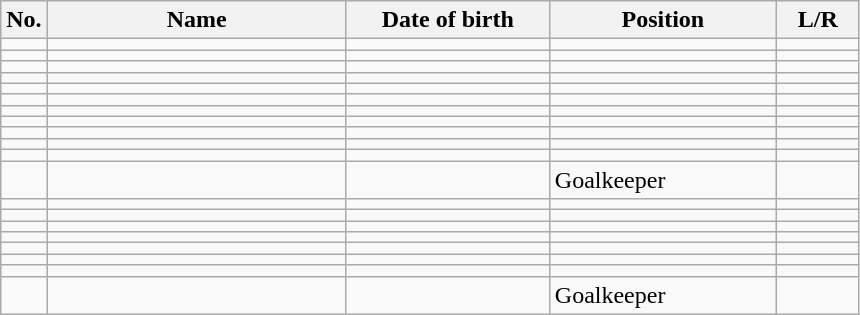<table class="wikitable sortable" style=font-size:100%; text-align:center;>
<tr>
<th>No.</th>
<th style=width:12em>Name</th>
<th style=width:8em>Date of birth</th>
<th style=width:9em>Position</th>
<th style=width:3em>L/R</th>
</tr>
<tr>
<td></td>
<td align=left></td>
<td align=right></td>
<td></td>
<td></td>
</tr>
<tr>
<td></td>
<td align=left></td>
<td align=right></td>
<td></td>
<td></td>
</tr>
<tr>
<td></td>
<td align=left></td>
<td align=right></td>
<td></td>
<td></td>
</tr>
<tr>
<td></td>
<td align=left></td>
<td align=right></td>
<td></td>
<td></td>
</tr>
<tr>
<td></td>
<td align=left></td>
<td align=right></td>
<td></td>
<td></td>
</tr>
<tr>
<td></td>
<td align=left></td>
<td align=right></td>
<td></td>
<td></td>
</tr>
<tr>
<td></td>
<td align=left></td>
<td align=right></td>
<td></td>
<td></td>
</tr>
<tr>
<td></td>
<td align=left></td>
<td align=right></td>
<td></td>
<td></td>
</tr>
<tr>
<td></td>
<td align=left></td>
<td align=right></td>
<td></td>
<td></td>
</tr>
<tr>
<td></td>
<td align=left></td>
<td align=right></td>
<td></td>
<td></td>
</tr>
<tr>
<td></td>
<td align=left></td>
<td align=right></td>
<td></td>
<td></td>
</tr>
<tr>
<td></td>
<td align=left></td>
<td align=right></td>
<td>Goalkeeper</td>
<td></td>
</tr>
<tr>
<td></td>
<td align=left></td>
<td align=right></td>
<td></td>
<td></td>
</tr>
<tr>
<td></td>
<td align=left></td>
<td align=right></td>
<td></td>
<td></td>
</tr>
<tr>
<td></td>
<td align=left></td>
<td align=right></td>
<td></td>
<td></td>
</tr>
<tr>
<td></td>
<td align=left></td>
<td align=right></td>
<td></td>
<td></td>
</tr>
<tr>
<td></td>
<td align=left></td>
<td align=right></td>
<td></td>
<td></td>
</tr>
<tr>
<td></td>
<td align=left></td>
<td align=right></td>
<td></td>
<td></td>
</tr>
<tr>
<td></td>
<td align=left></td>
<td align=right></td>
<td></td>
<td></td>
</tr>
<tr>
<td></td>
<td align=left></td>
<td align=right></td>
<td>Goalkeeper</td>
<td></td>
</tr>
</table>
